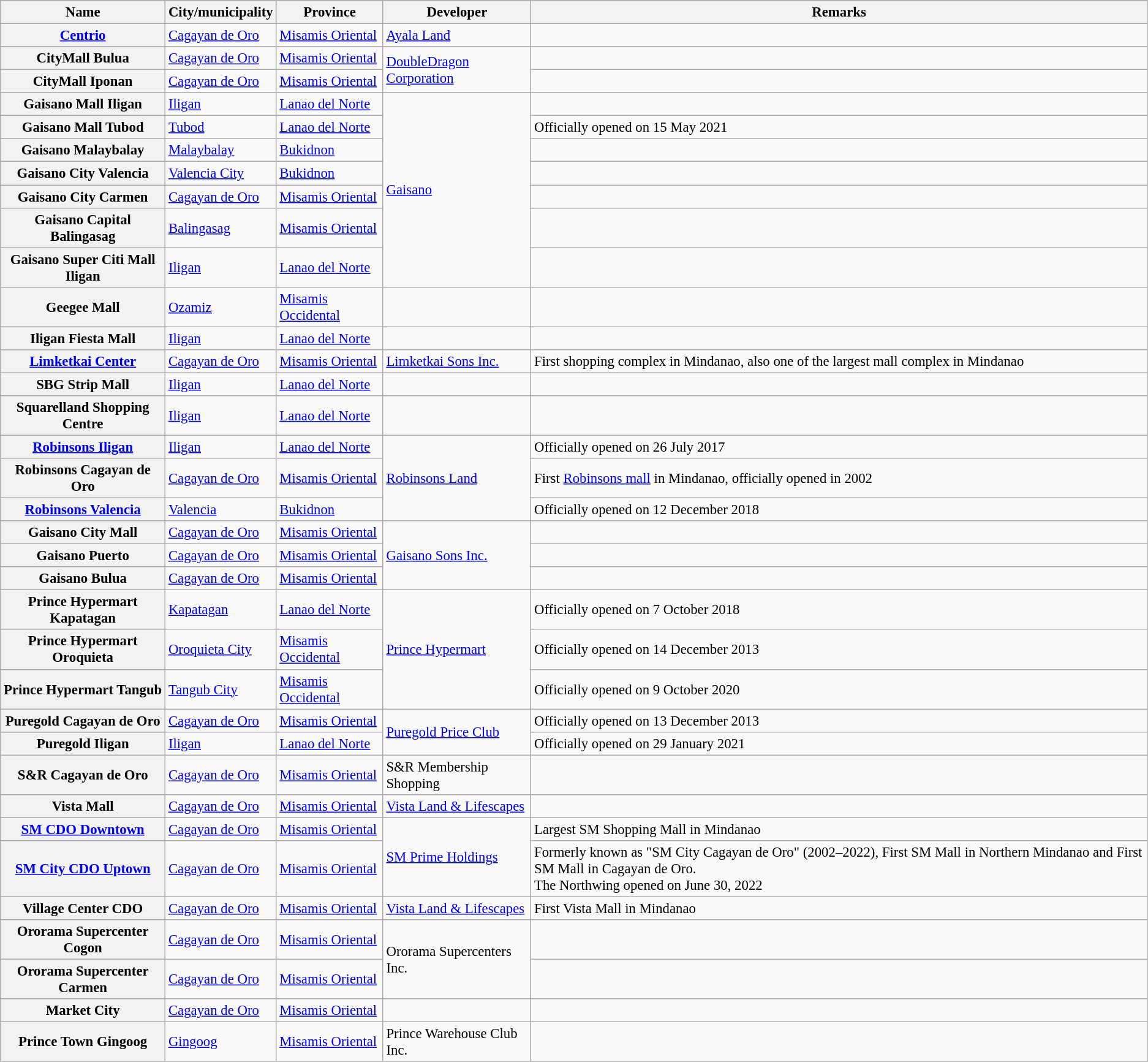<table class="wikitable sortable plainrowheaders" style="font-size:95%;">
<tr>
<th scope="col">Name</th>
<th scope="col">City/municipality</th>
<th scope="col">Province</th>
<th scope="col">Developer</th>
<th scope="col" class="unsortable">Remarks</th>
</tr>
<tr>
<th scope="row"><a href='#'>Centrio</a></th>
<td><a href='#'>Cagayan de Oro</a></td>
<td><a href='#'>Misamis Oriental</a></td>
<td><a href='#'>Ayala Land</a></td>
<td></td>
</tr>
<tr>
<th scope="row">CityMall Bulua</th>
<td><a href='#'>Cagayan de Oro</a></td>
<td><a href='#'>Misamis Oriental</a></td>
<td rowspan="2"><a href='#'>DoubleDragon Corporation</a></td>
<td></td>
</tr>
<tr>
<th scope="row">CityMall Iponan</th>
<td><a href='#'>Cagayan de Oro</a></td>
<td><a href='#'>Misamis Oriental</a></td>
<td></td>
</tr>
<tr>
<th scope="row">Gaisano Mall Iligan</th>
<td><a href='#'>Iligan</a></td>
<td><a href='#'>Lanao del Norte</a></td>
<td rowspan="7"><a href='#'>Gaisano</a></td>
<td></td>
</tr>
<tr>
<th scope="row">Gaisano Mall Tubod</th>
<td><a href='#'>Tubod</a></td>
<td><a href='#'>Lanao del Norte</a></td>
<td>Officially opened on 15 May 2021</td>
</tr>
<tr>
<th scope="row">Gaisano Malaybalay</th>
<td><a href='#'>Malaybalay</a></td>
<td><a href='#'>Bukidnon</a></td>
<td></td>
</tr>
<tr>
<th scope="row">Gaisano City Valencia</th>
<td><a href='#'>Valencia City</a></td>
<td><a href='#'>Bukidnon</a></td>
<td></td>
</tr>
<tr>
<th scope="row">Gaisano City Carmen</th>
<td><a href='#'>Cagayan de Oro</a></td>
<td><a href='#'>Misamis Oriental</a></td>
<td></td>
</tr>
<tr>
<th scope="row">Gaisano Capital Balingasag</th>
<td><a href='#'>Balingasag</a></td>
<td><a href='#'>Misamis Oriental</a></td>
<td></td>
</tr>
<tr>
<th scope="row">Gaisano Super Citi Mall Iligan</th>
<td><a href='#'>Iligan</a></td>
<td><a href='#'>Lanao del Norte</a></td>
<td></td>
</tr>
<tr>
<th scope="row">Geegee Mall</th>
<td><a href='#'>Ozamiz</a></td>
<td><a href='#'>Misamis Occidental</a></td>
<td></td>
<td></td>
</tr>
<tr>
<th scope="row">Iligan Fiesta Mall</th>
<td><a href='#'>Iligan</a></td>
<td><a href='#'>Lanao del Norte</a></td>
<td></td>
<td></td>
</tr>
<tr>
<th scope="row"><a href='#'>Limketkai Center</a></th>
<td><a href='#'>Cagayan de Oro</a></td>
<td><a href='#'>Misamis Oriental</a></td>
<td><a href='#'>Limketkai Sons Inc.</a></td>
<td>First shopping complex in Mindanao, also one of the largest mall complex in Mindanao</td>
</tr>
<tr>
<th scope="row">SBG Strip Mall</th>
<td><a href='#'>Iligan</a></td>
<td><a href='#'>Lanao del Norte</a></td>
<td></td>
<td></td>
</tr>
<tr>
<th scope="row">Squarelland Shopping Centre</th>
<td><a href='#'>Iligan</a></td>
<td><a href='#'>Lanao del Norte</a></td>
<td></td>
<td></td>
</tr>
<tr>
<th scope="row"><a href='#'>Robinsons Iligan</a></th>
<td><a href='#'>Iligan</a></td>
<td><a href='#'>Lanao del Norte</a></td>
<td rowspan="3"><a href='#'>Robinsons Land</a></td>
<td>Officially opened on 26 July 2017</td>
</tr>
<tr>
<th scope="row">Robinsons Cagayan de Oro</th>
<td><a href='#'>Cagayan de Oro</a></td>
<td><a href='#'>Misamis Oriental</a></td>
<td>First <a href='#'>Robinsons mall</a> in Mindanao, officially opened in 2002</td>
</tr>
<tr>
<th scope="row"><a href='#'>Robinsons Valencia</a></th>
<td><a href='#'>Valencia</a></td>
<td><a href='#'>Bukidnon</a></td>
<td>Officially opened on 12 December 2018</td>
</tr>
<tr>
<th scope="row">Gaisano City Mall</th>
<td><a href='#'>Cagayan de Oro</a></td>
<td><a href='#'>Misamis Oriental</a></td>
<td rowspan="3"><a href='#'>Gaisano Sons Inc.</a></td>
<td></td>
</tr>
<tr>
<th scope="row">Gaisano Puerto</th>
<td><a href='#'>Cagayan de Oro</a></td>
<td><a href='#'>Misamis Oriental</a></td>
<td></td>
</tr>
<tr>
<th scope="row">Gaisano Bulua</th>
<td><a href='#'>Cagayan de Oro</a></td>
<td><a href='#'>Misamis Oriental</a></td>
<td></td>
</tr>
<tr>
<th scope="row">Prince Hypermart Kapatagan</th>
<td><a href='#'>Kapatagan</a></td>
<td><a href='#'>Lanao del Norte</a></td>
<td rowspan="3"><a href='#'>Prince Hypermart</a></td>
<td>Officially opened on 7 October 2018</td>
</tr>
<tr>
<th scope="row">Prince Hypermart Oroquieta</th>
<td><a href='#'>Oroquieta City</a></td>
<td><a href='#'>Misamis Occidental</a></td>
<td>Officially opened on 14 December 2013</td>
</tr>
<tr>
<th scope="row">Prince Hypermart Tangub</th>
<td><a href='#'>Tangub City</a></td>
<td><a href='#'>Misamis Occidental</a></td>
<td>Officially opened on 9 October 2020</td>
</tr>
<tr>
<th scope="row">Puregold Cagayan de Oro</th>
<td><a href='#'>Cagayan de Oro</a></td>
<td><a href='#'>Misamis Oriental</a></td>
<td rowspan="2"><a href='#'>Puregold Price Club</a></td>
<td>Officially opened on 13 December 2013</td>
</tr>
<tr>
<th scope="row">Puregold Iligan</th>
<td><a href='#'>Iligan</a></td>
<td><a href='#'>Lanao del Norte</a></td>
<td>Officially opened on 29 January 2021</td>
</tr>
<tr>
<th scope="row">S&R Cagayan de Oro</th>
<td><a href='#'>Cagayan de Oro</a></td>
<td><a href='#'>Misamis Oriental</a></td>
<td>S&R Membership Shopping</td>
<td></td>
</tr>
<tr>
<th scope="row">Vista Mall</th>
<td><a href='#'>Cagayan de Oro</a></td>
<td><a href='#'>Misamis Oriental</a></td>
<td><a href='#'>Vista Land & Lifescapes</a></td>
<td></td>
</tr>
<tr>
<th scope="row"><a href='#'>SM CDO Downtown</a></th>
<td><a href='#'>Cagayan de Oro</a></td>
<td><a href='#'>Misamis Oriental</a></td>
<td rowspan="2"><a href='#'>SM Prime Holdings</a></td>
<td>Largest SM Shopping Mall in Mindanao</td>
</tr>
<tr>
<th scope="row"><a href='#'>SM City CDO Uptown</a></th>
<td><a href='#'>Cagayan de Oro</a></td>
<td><a href='#'>Misamis Oriental</a></td>
<td>Formerly known as "SM City Cagayan de Oro" (2002–2022), First SM Mall in Northern Mindanao and First SM Mall in Cagayan de Oro.<br>The Northwing opened on June 30, 2022</td>
</tr>
<tr>
<th scope="row">Village Center CDO</th>
<td><a href='#'>Cagayan de Oro</a></td>
<td><a href='#'>Misamis Oriental</a></td>
<td><a href='#'>Vista Land & Lifescapes</a></td>
<td>First Vista Mall in Mindanao</td>
</tr>
<tr>
<th scope="row">Ororama Supercenter Cogon</th>
<td><a href='#'>Cagayan de Oro</a></td>
<td><a href='#'>Misamis Oriental</a></td>
<td rowspan="2">Ororama Supercenters Inc.</td>
<td></td>
</tr>
<tr>
<th scope="row">Ororama Supercenter Carmen</th>
<td><a href='#'>Cagayan de Oro</a></td>
<td><a href='#'>Misamis Oriental</a></td>
<td></td>
</tr>
<tr>
<th scope="row">Market City</th>
<td><a href='#'>Cagayan de Oro</a></td>
<td><a href='#'>Misamis Oriental</a></td>
<td></td>
</tr>
<tr>
<th scope="row">Prince Town Gingoog</th>
<td><a href='#'>Gingoog</a></td>
<td><a href='#'>Misamis Oriental</a></td>
<td>Prince Warehouse Club Inc.</td>
<td></td>
</tr>
</table>
